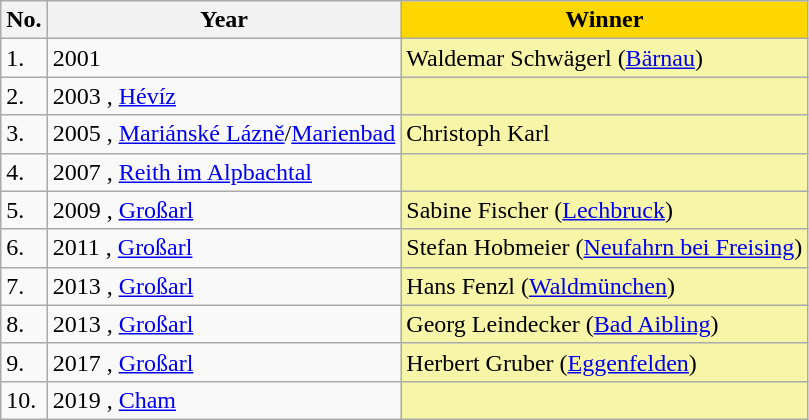<table class="wikitable">
<tr>
<th class="hintergrundfarbe6">No.</th>
<th class="hintergrundfarbe6">Year</th>
<th style="background:gold">Winner</th>
</tr>
<tr>
<td>1.</td>
<td>2001</td>
<td style="background:#F7F6A8"> Waldemar Schwägerl (<a href='#'>Bärnau</a>)</td>
</tr>
<tr>
<td>2.</td>
<td>2003 , <a href='#'>Hévíz</a></td>
<td style="background:#F7F6A8"></td>
</tr>
<tr>
<td>3.</td>
<td>2005 , <a href='#'>Mariánské Lázně</a>/<a href='#'>Marienbad</a></td>
<td style="background:#F7F6A8">Christoph Karl</td>
</tr>
<tr>
<td>4.</td>
<td>2007 , <a href='#'>Reith im Alpbachtal</a></td>
<td style="background:#F7F6A8"></td>
</tr>
<tr>
<td>5.</td>
<td>2009 , <a href='#'>Großarl</a></td>
<td style="background:#F7F6A8"> Sabine Fischer (<a href='#'>Lechbruck</a>)</td>
</tr>
<tr>
<td>6.</td>
<td>2011 , <a href='#'>Großarl</a></td>
<td style="background:#F7F6A8"> Stefan Hobmeier (<a href='#'>Neufahrn bei Freising</a>)</td>
</tr>
<tr>
<td>7.</td>
<td>2013 , <a href='#'>Großarl</a></td>
<td style="background:#F7F6A8"> Hans Fenzl (<a href='#'>Waldmünchen</a>)</td>
</tr>
<tr>
<td>8.</td>
<td>2013 , <a href='#'>Großarl</a></td>
<td style="background:#F7F6A8"> Georg Leindecker (<a href='#'>Bad Aibling</a>)</td>
</tr>
<tr>
<td>9.</td>
<td>2017 , <a href='#'>Großarl</a></td>
<td style="background:#F7F6A8"> Herbert Gruber (<a href='#'>Eggenfelden</a>)</td>
</tr>
<tr>
<td>10.</td>
<td>2019 , <a href='#'>Cham</a></td>
<td style="background:#F7F6A8"></td>
</tr>
</table>
